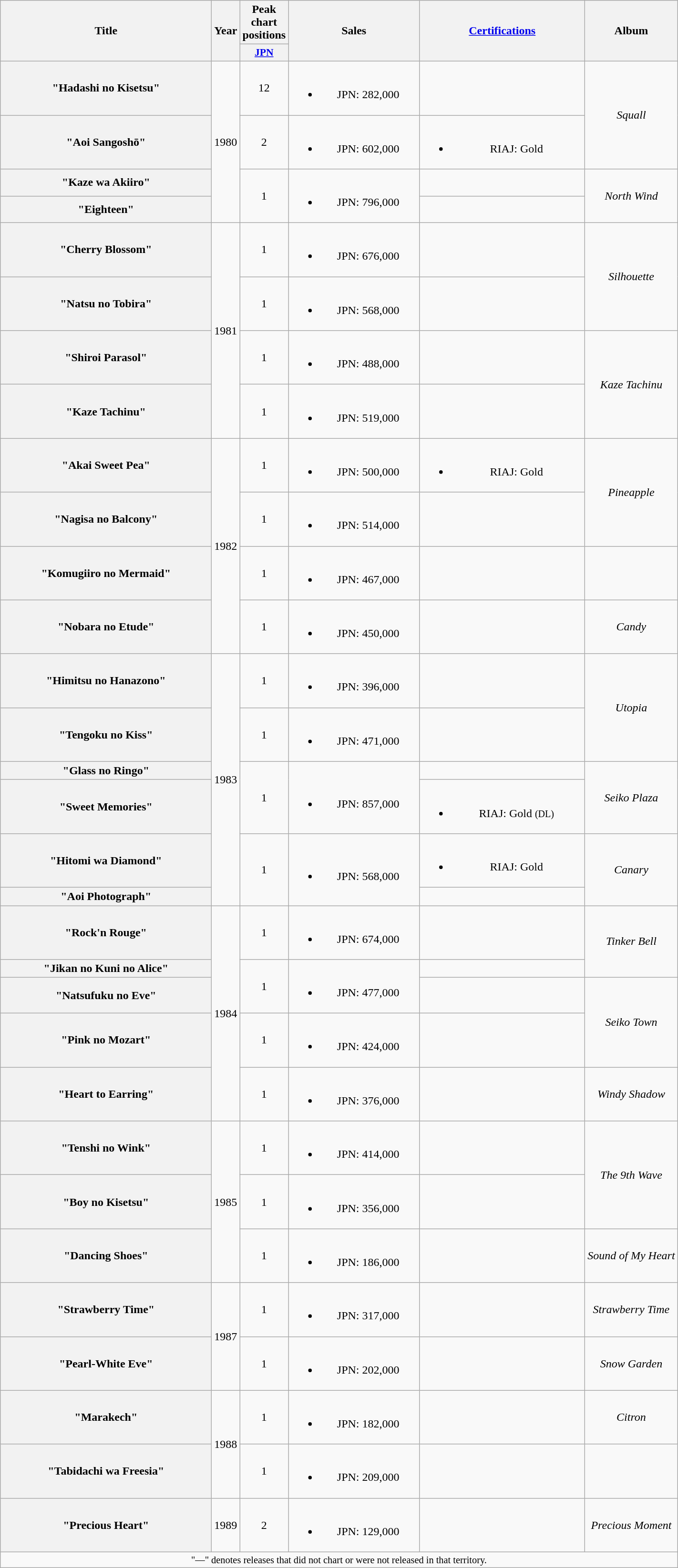<table class="wikitable plainrowheaders" style="text-align:center">
<tr>
<th scope="col" rowspan="2" style="width:18em;">Title</th>
<th scope="col" rowspan="2">Year</th>
<th scope="col" colspan="1">Peak chart positions</th>
<th scope="col" rowspan="2" style="width:11em;">Sales</th>
<th scope="col" rowspan="2" style="width:14em;"><a href='#'>Certifications</a></th>
<th scope="col" rowspan="2">Album</th>
</tr>
<tr>
<th scope="col" style="width:2.5em; font-size:90%;"><a href='#'>JPN</a></th>
</tr>
<tr>
<th scope="row">"Hadashi no Kisetsu"</th>
<td rowspan="4">1980</td>
<td>12</td>
<td><br><ul><li>JPN: 282,000</li></ul></td>
<td></td>
<td rowspan="2"><em>Squall</em></td>
</tr>
<tr>
<th scope="row">"Aoi Sangoshō"</th>
<td>2</td>
<td><br><ul><li>JPN: 602,000</li></ul></td>
<td><br><ul><li>RIAJ: Gold </li></ul></td>
</tr>
<tr>
<th scope="row">"Kaze wa Akiiro"</th>
<td rowspan="2">1</td>
<td rowspan="2"><br><ul><li>JPN: 796,000</li></ul></td>
<td></td>
<td rowspan="2"><em>North Wind</em></td>
</tr>
<tr>
<th scope="row">"Eighteen"</th>
</tr>
<tr>
<th scope="row">"Cherry Blossom"</th>
<td rowspan="4">1981</td>
<td>1</td>
<td><br><ul><li>JPN: 676,000</li></ul></td>
<td></td>
<td rowspan="2"><em>Silhouette</em></td>
</tr>
<tr>
<th scope="row">"Natsu no Tobira"</th>
<td>1</td>
<td><br><ul><li>JPN: 568,000</li></ul></td>
<td></td>
</tr>
<tr>
<th scope="row">"Shiroi Parasol"</th>
<td>1</td>
<td><br><ul><li>JPN: 488,000</li></ul></td>
<td></td>
<td rowspan="2"><em>Kaze Tachinu</em></td>
</tr>
<tr>
<th scope="row">"Kaze Tachinu"</th>
<td>1</td>
<td><br><ul><li>JPN: 519,000</li></ul></td>
<td></td>
</tr>
<tr>
<th scope="row">"Akai Sweet Pea"</th>
<td rowspan="4">1982</td>
<td>1</td>
<td><br><ul><li>JPN: 500,000</li></ul></td>
<td><br><ul><li>RIAJ: Gold </li></ul></td>
<td rowspan="2"><em>Pineapple</em></td>
</tr>
<tr>
<th scope="row">"Nagisa no Balcony"</th>
<td>1</td>
<td><br><ul><li>JPN: 514,000</li></ul></td>
<td></td>
</tr>
<tr>
<th scope="row">"Komugiiro no Mermaid"</th>
<td>1</td>
<td><br><ul><li>JPN: 467,000</li></ul></td>
<td></td>
<td></td>
</tr>
<tr>
<th scope="row">"Nobara no Etude"</th>
<td>1</td>
<td><br><ul><li>JPN: 450,000</li></ul></td>
<td></td>
<td><em>Candy</em></td>
</tr>
<tr>
<th scope="row">"Himitsu no Hanazono"</th>
<td rowspan="6">1983</td>
<td>1</td>
<td><br><ul><li>JPN: 396,000</li></ul></td>
<td></td>
<td rowspan="2"><em>Utopia</em></td>
</tr>
<tr>
<th scope="row">"Tengoku no Kiss"</th>
<td>1</td>
<td><br><ul><li>JPN: 471,000</li></ul></td>
<td></td>
</tr>
<tr>
<th scope="row">"Glass no Ringo"</th>
<td rowspan="2">1</td>
<td rowspan="2"><br><ul><li>JPN: 857,000</li></ul></td>
<td></td>
<td rowspan="2"><em>Seiko Plaza</em></td>
</tr>
<tr>
<th scope="row">"Sweet Memories"</th>
<td><br><ul><li>RIAJ: Gold <small>(DL)</small></li></ul></td>
</tr>
<tr>
<th scope="row">"Hitomi wa Diamond"</th>
<td rowspan="2">1</td>
<td rowspan="2"><br><ul><li>JPN: 568,000</li></ul></td>
<td><br><ul><li>RIAJ: Gold </li></ul></td>
<td rowspan="2"><em>Canary</em></td>
</tr>
<tr>
<th scope="row">"Aoi Photograph"</th>
</tr>
<tr>
<th scope="row">"Rock'n Rouge"</th>
<td rowspan="5">1984</td>
<td>1</td>
<td><br><ul><li>JPN: 674,000</li></ul></td>
<td></td>
<td rowspan="2"><em>Tinker Bell</em></td>
</tr>
<tr>
<th scope="row">"Jikan no Kuni no Alice"</th>
<td rowspan="2">1</td>
<td rowspan="2"><br><ul><li>JPN: 477,000</li></ul></td>
<td></td>
</tr>
<tr>
<th scope="row">"Natsufuku no Eve"</th>
<td></td>
<td rowspan="2"><em>Seiko Town</em></td>
</tr>
<tr>
<th scope="row">"Pink no Mozart"</th>
<td>1</td>
<td><br><ul><li>JPN: 424,000</li></ul></td>
<td></td>
</tr>
<tr>
<th scope="row">"Heart to Earring"</th>
<td>1</td>
<td><br><ul><li>JPN: 376,000</li></ul></td>
<td></td>
<td><em>Windy Shadow</em></td>
</tr>
<tr>
<th scope="row">"Tenshi no Wink"</th>
<td rowspan="3">1985</td>
<td>1</td>
<td><br><ul><li>JPN: 414,000</li></ul></td>
<td></td>
<td rowspan="2"><em>The 9th Wave</em></td>
</tr>
<tr>
<th scope="row">"Boy no Kisetsu"</th>
<td>1</td>
<td><br><ul><li>JPN: 356,000</li></ul></td>
<td></td>
</tr>
<tr>
<th scope="row">"Dancing Shoes"<br></th>
<td>1</td>
<td><br><ul><li>JPN: 186,000</li></ul></td>
<td></td>
<td><em>Sound of My Heart</em></td>
</tr>
<tr>
<th scope="row">"Strawberry Time"</th>
<td rowspan="2">1987</td>
<td>1</td>
<td><br><ul><li>JPN: 317,000</li></ul></td>
<td></td>
<td><em>Strawberry Time</em></td>
</tr>
<tr>
<th scope="row">"Pearl-White Eve"</th>
<td>1</td>
<td><br><ul><li>JPN: 202,000</li></ul></td>
<td></td>
<td><em>Snow Garden</em></td>
</tr>
<tr>
<th scope="row">"Marakech"</th>
<td rowspan="2">1988</td>
<td>1</td>
<td><br><ul><li>JPN: 182,000</li></ul></td>
<td></td>
<td><em>Citron</em></td>
</tr>
<tr>
<th scope="row">"Tabidachi wa Freesia"</th>
<td>1</td>
<td><br><ul><li>JPN: 209,000</li></ul></td>
<td></td>
<td></td>
</tr>
<tr>
<th scope="row">"Precious Heart"</th>
<td>1989</td>
<td>2</td>
<td><br><ul><li>JPN: 129,000</li></ul></td>
<td></td>
<td><em>Precious Moment</em></td>
</tr>
<tr>
<td align="center" colspan="6" style="font-size:85%">"—" denotes releases that did not chart or were not released in that territory.</td>
</tr>
</table>
